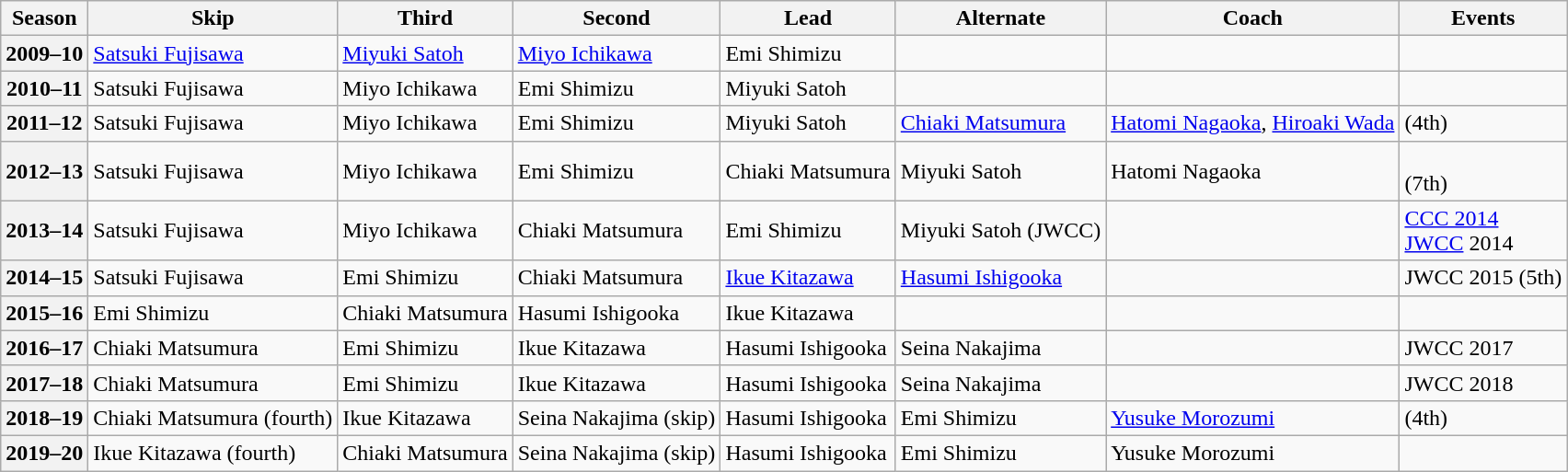<table class="wikitable">
<tr>
<th scope="col">Season</th>
<th scope="col">Skip</th>
<th scope="col">Third</th>
<th scope="col">Second</th>
<th scope="col">Lead</th>
<th scope="col">Alternate</th>
<th scope="col">Coach</th>
<th scope="col">Events</th>
</tr>
<tr>
<th scope="row">2009–10</th>
<td><a href='#'>Satsuki Fujisawa</a></td>
<td><a href='#'>Miyuki Satoh</a></td>
<td><a href='#'>Miyo Ichikawa</a></td>
<td>Emi Shimizu</td>
<td></td>
<td></td>
<td></td>
</tr>
<tr>
<th scope="row">2010–11</th>
<td>Satsuki Fujisawa</td>
<td>Miyo Ichikawa</td>
<td>Emi Shimizu</td>
<td>Miyuki Satoh</td>
<td></td>
<td></td>
<td></td>
</tr>
<tr>
<th scope="row">2011–12</th>
<td>Satsuki Fujisawa</td>
<td>Miyo Ichikawa</td>
<td>Emi Shimizu</td>
<td>Miyuki Satoh</td>
<td><a href='#'>Chiaki Matsumura</a></td>
<td><a href='#'>Hatomi Nagaoka</a>, <a href='#'>Hiroaki Wada</a></td>
<td> (4th)</td>
</tr>
<tr>
<th scope="row">2012–13</th>
<td>Satsuki Fujisawa</td>
<td>Miyo Ichikawa</td>
<td>Emi Shimizu</td>
<td>Chiaki Matsumura</td>
<td>Miyuki Satoh</td>
<td>Hatomi Nagaoka</td>
<td> <br> (7th)</td>
</tr>
<tr>
<th scope="row">2013–14</th>
<td>Satsuki Fujisawa</td>
<td>Miyo Ichikawa</td>
<td>Chiaki Matsumura</td>
<td>Emi Shimizu</td>
<td>Miyuki Satoh (JWCC)</td>
<td></td>
<td><a href='#'>CCC 2014</a> <br><a href='#'>JWCC</a> 2014 </td>
</tr>
<tr>
<th scope="row">2014–15</th>
<td>Satsuki Fujisawa</td>
<td>Emi Shimizu</td>
<td>Chiaki Matsumura</td>
<td><a href='#'>Ikue Kitazawa</a></td>
<td><a href='#'>Hasumi Ishigooka</a></td>
<td></td>
<td>JWCC 2015 (5th)</td>
</tr>
<tr>
<th scope="row">2015–16</th>
<td>Emi Shimizu</td>
<td>Chiaki Matsumura</td>
<td>Hasumi Ishigooka</td>
<td>Ikue Kitazawa</td>
<td></td>
<td></td>
<td></td>
</tr>
<tr>
<th scope="row">2016–17</th>
<td>Chiaki Matsumura</td>
<td>Emi Shimizu</td>
<td>Ikue Kitazawa</td>
<td>Hasumi Ishigooka</td>
<td>Seina Nakajima</td>
<td></td>
<td>JWCC 2017 </td>
</tr>
<tr>
<th scope="row">2017–18</th>
<td>Chiaki Matsumura</td>
<td>Emi Shimizu</td>
<td>Ikue Kitazawa</td>
<td>Hasumi Ishigooka</td>
<td>Seina Nakajima</td>
<td></td>
<td>JWCC 2018 </td>
</tr>
<tr>
<th scope="row">2018–19</th>
<td>Chiaki Matsumura (fourth)</td>
<td>Ikue Kitazawa</td>
<td>Seina Nakajima (skip)</td>
<td>Hasumi Ishigooka</td>
<td>Emi Shimizu</td>
<td><a href='#'>Yusuke Morozumi</a></td>
<td> (4th)</td>
</tr>
<tr>
<th scope="row">2019–20</th>
<td>Ikue Kitazawa (fourth)</td>
<td>Chiaki Matsumura</td>
<td>Seina Nakajima (skip)</td>
<td>Hasumi Ishigooka</td>
<td>Emi Shimizu</td>
<td>Yusuke Morozumi</td>
<td> </td>
</tr>
</table>
